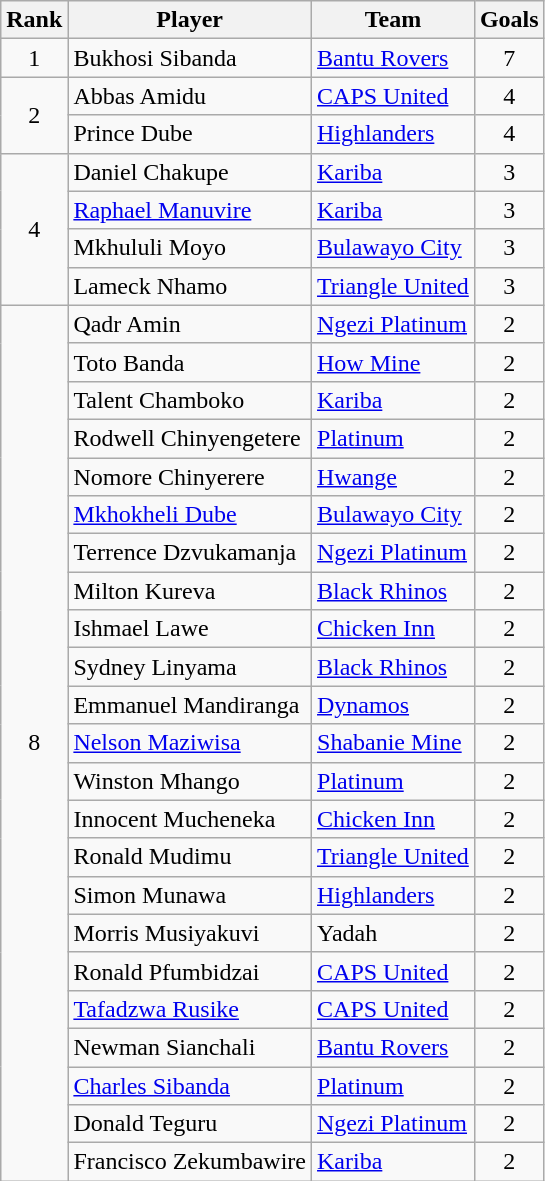<table class="wikitable" style="text-align:left">
<tr>
<th>Rank</th>
<th>Player</th>
<th>Team</th>
<th>Goals</th>
</tr>
<tr>
<td align=center>1</td>
<td> Bukhosi Sibanda</td>
<td><a href='#'>Bantu Rovers</a></td>
<td align=center>7</td>
</tr>
<tr>
<td align=center rowspan=2>2</td>
<td> Abbas Amidu</td>
<td><a href='#'>CAPS United</a></td>
<td align=center>4</td>
</tr>
<tr>
<td> Prince Dube</td>
<td><a href='#'>Highlanders</a></td>
<td align=center>4</td>
</tr>
<tr>
<td align=center rowspan=4>4</td>
<td> Daniel Chakupe</td>
<td><a href='#'>Kariba</a></td>
<td align=center>3</td>
</tr>
<tr>
<td> <a href='#'>Raphael Manuvire</a></td>
<td><a href='#'>Kariba</a></td>
<td align=center>3</td>
</tr>
<tr>
<td> Mkhululi Moyo</td>
<td><a href='#'>Bulawayo City</a></td>
<td align=center>3</td>
</tr>
<tr>
<td> Lameck Nhamo</td>
<td><a href='#'>Triangle United</a></td>
<td align=center>3</td>
</tr>
<tr>
<td align=center rowspan=23>8</td>
<td> Qadr Amin</td>
<td><a href='#'>Ngezi Platinum</a></td>
<td align=center>2</td>
</tr>
<tr>
<td> Toto Banda</td>
<td><a href='#'>How Mine</a></td>
<td align=center>2</td>
</tr>
<tr>
<td> Talent Chamboko</td>
<td><a href='#'>Kariba</a></td>
<td align=center>2</td>
</tr>
<tr>
<td> Rodwell Chinyengetere</td>
<td><a href='#'>Platinum</a></td>
<td align=center>2</td>
</tr>
<tr>
<td> Nomore Chinyerere</td>
<td><a href='#'>Hwange</a></td>
<td align=center>2</td>
</tr>
<tr>
<td> <a href='#'>Mkhokheli Dube</a></td>
<td><a href='#'>Bulawayo City</a></td>
<td align=center>2</td>
</tr>
<tr>
<td> Terrence Dzvukamanja</td>
<td><a href='#'>Ngezi Platinum</a></td>
<td align=center>2</td>
</tr>
<tr>
<td> Milton Kureva</td>
<td><a href='#'>Black Rhinos</a></td>
<td align=center>2</td>
</tr>
<tr>
<td> Ishmael Lawe</td>
<td><a href='#'>Chicken Inn</a></td>
<td align=center>2</td>
</tr>
<tr>
<td> Sydney Linyama</td>
<td><a href='#'>Black Rhinos</a></td>
<td align=center>2</td>
</tr>
<tr>
<td> Emmanuel Mandiranga</td>
<td><a href='#'>Dynamos</a></td>
<td align=center>2</td>
</tr>
<tr>
<td> <a href='#'>Nelson Maziwisa</a></td>
<td><a href='#'>Shabanie Mine</a></td>
<td align=center>2</td>
</tr>
<tr>
<td> Winston Mhango</td>
<td><a href='#'>Platinum</a></td>
<td align=center>2</td>
</tr>
<tr>
<td> Innocent Mucheneka</td>
<td><a href='#'>Chicken Inn</a></td>
<td align=center>2</td>
</tr>
<tr>
<td> Ronald Mudimu</td>
<td><a href='#'>Triangle United</a></td>
<td align=center>2</td>
</tr>
<tr>
<td> Simon Munawa</td>
<td><a href='#'>Highlanders</a></td>
<td align=center>2</td>
</tr>
<tr>
<td> Morris Musiyakuvi</td>
<td>Yadah</td>
<td align=center>2</td>
</tr>
<tr>
<td> Ronald Pfumbidzai</td>
<td><a href='#'>CAPS United</a></td>
<td align=center>2</td>
</tr>
<tr>
<td> <a href='#'>Tafadzwa Rusike</a></td>
<td><a href='#'>CAPS United</a></td>
<td align=center>2</td>
</tr>
<tr>
<td> Newman Sianchali</td>
<td><a href='#'>Bantu Rovers</a></td>
<td align=center>2</td>
</tr>
<tr>
<td> <a href='#'>Charles Sibanda</a></td>
<td><a href='#'>Platinum</a></td>
<td align=center>2</td>
</tr>
<tr>
<td> Donald Teguru</td>
<td><a href='#'>Ngezi Platinum</a></td>
<td align=center>2</td>
</tr>
<tr>
<td> Francisco Zekumbawire</td>
<td><a href='#'>Kariba</a></td>
<td align=center>2<br></td>
</tr>
</table>
